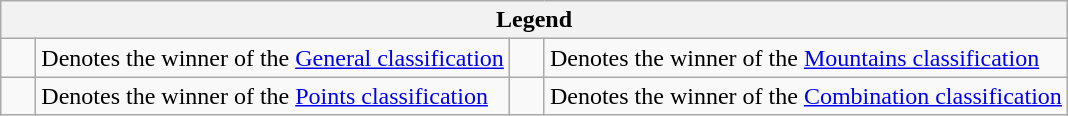<table class="wikitable">
<tr>
<th colspan=4>Legend</th>
</tr>
<tr>
<td>    </td>
<td>Denotes the winner of the <a href='#'>General classification</a></td>
<td>    </td>
<td>Denotes the winner of the <a href='#'>Mountains classification</a></td>
</tr>
<tr>
<td>    </td>
<td>Denotes the winner of the <a href='#'>Points classification</a></td>
<td>    </td>
<td>Denotes the winner of the <a href='#'>Combination classification</a></td>
</tr>
</table>
